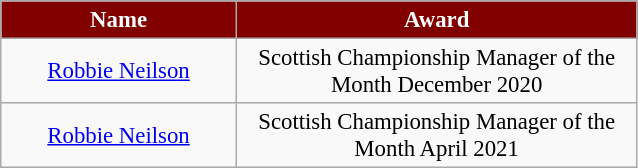<table class="wikitable" style="font-size: 95%; text-align: center;">
<tr>
<th scope="col" style="background:maroon; color:white; width:150px;">Name</th>
<th scope="col" style="background:maroon; color:white; width:260px;">Award</th>
</tr>
<tr>
<td><a href='#'>Robbie Neilson</a></td>
<td>Scottish Championship Manager of the Month December 2020</td>
</tr>
<tr>
<td><a href='#'>Robbie Neilson</a></td>
<td>Scottish Championship Manager of the Month April 2021</td>
</tr>
</table>
